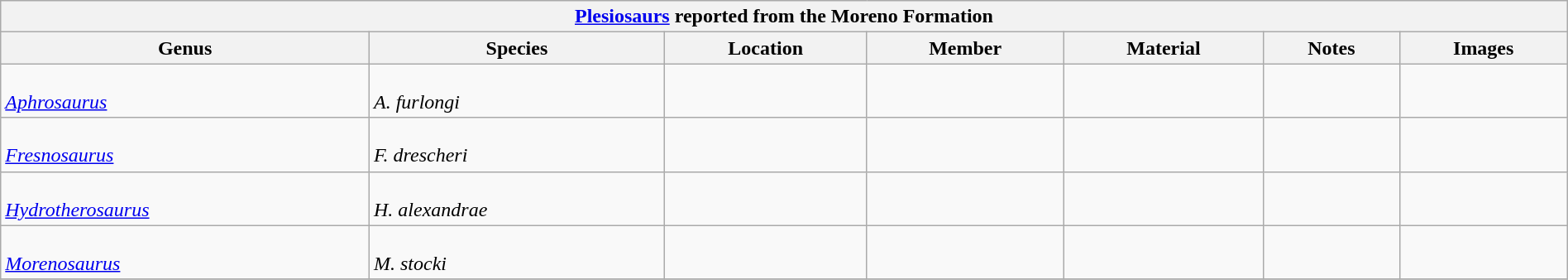<table class="wikitable" align="center" width="100%">
<tr>
<th colspan="7" align="center"><strong><a href='#'>Plesiosaurs</a> reported from the Moreno Formation</strong></th>
</tr>
<tr>
<th>Genus</th>
<th>Species</th>
<th>Location</th>
<th>Member</th>
<th>Material</th>
<th>Notes</th>
<th>Images</th>
</tr>
<tr>
<td><br><em><a href='#'>Aphrosaurus</a></em></td>
<td><br><em>A. furlongi</em></td>
<td></td>
<td></td>
<td></td>
<td></td>
<td></td>
</tr>
<tr>
<td><br><em><a href='#'>Fresnosaurus</a></em></td>
<td><br><em>F. drescheri</em></td>
<td></td>
<td></td>
<td></td>
<td></td>
<td></td>
</tr>
<tr>
<td><br><em><a href='#'>Hydrotherosaurus</a></em></td>
<td><br><em>H. alexandrae</em></td>
<td></td>
<td></td>
<td></td>
<td></td>
<td><br></td>
</tr>
<tr>
<td><br><em><a href='#'>Morenosaurus</a></em></td>
<td><br><em>M. stocki</em></td>
<td></td>
<td></td>
<td></td>
<td></td>
<td></td>
</tr>
<tr>
</tr>
</table>
